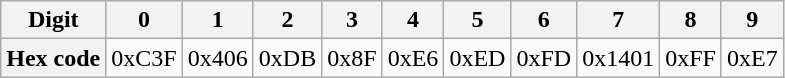<table class="wikitable">
<tr>
<th>Digit</th>
<th>0</th>
<th>1</th>
<th>2</th>
<th>3</th>
<th>4</th>
<th>5</th>
<th>6</th>
<th>7</th>
<th>8</th>
<th>9</th>
</tr>
<tr>
<th>Hex code</th>
<td>0xC3F</td>
<td>0x406</td>
<td>0xDB</td>
<td>0x8F</td>
<td>0xE6</td>
<td>0xED</td>
<td>0xFD</td>
<td>0x1401</td>
<td>0xFF</td>
<td>0xE7</td>
</tr>
</table>
